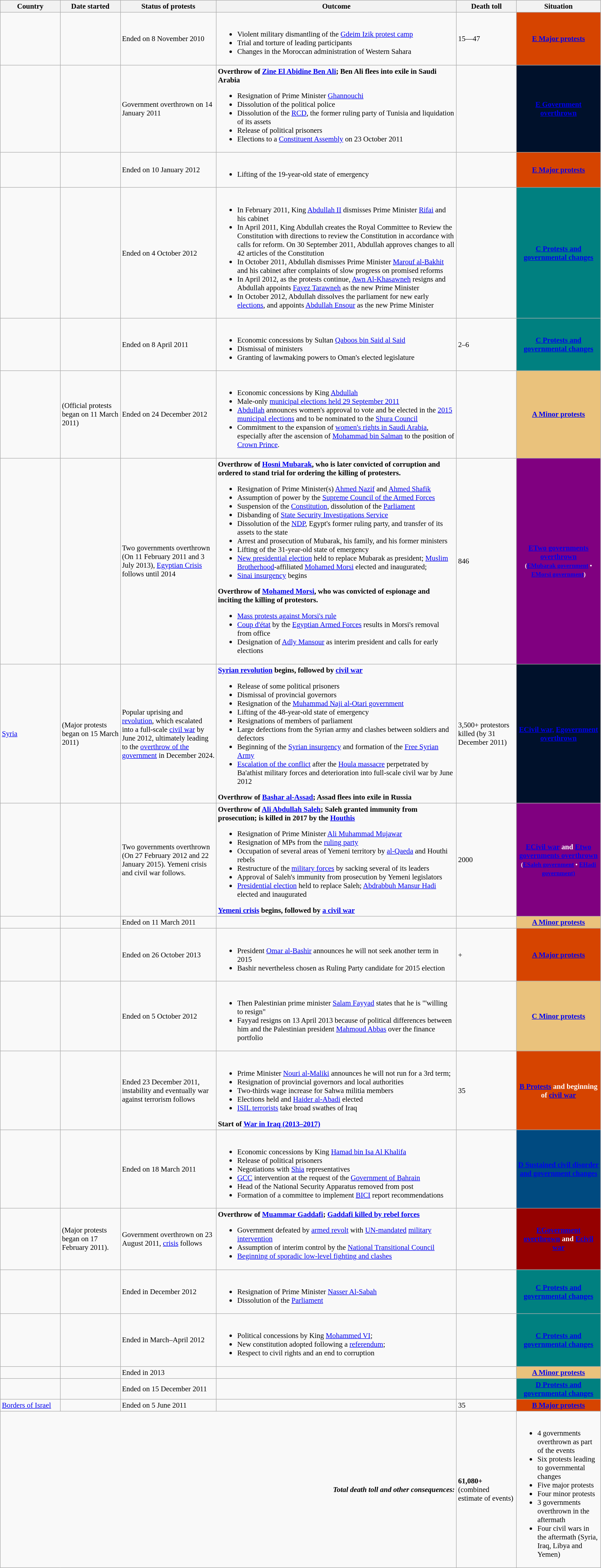<table class="wikitable sortable collapsible" style="font-size: 95%">
<tr>
<th scope="col" style="width:10%;">Country</th>
<th scope="col" style="width:10%;">Date started</th>
<th scope="col" style="width:16%;">Status of protests</th>
<th scope="col" style="width:40%;" class="unsortable">Outcome</th>
<th scope="col" style="width:10%;">Death toll</th>
<th scope="col" style="width:14%;">Situation</th>
</tr>
<tr>
<td></td>
<td></td>
<td>Ended on 8 November 2010</td>
<td><br><ul><li>Violent military dismantling of the <a href='#'>Gdeim Izik protest camp</a></li><li>Trial and torture of leading participants</li><li>Changes in the Moroccan administration of Western Sahara</li></ul></td>
<td>15—47</td>
<th style="color:#fff; background:#d64400;"><a href='#'><span>E</span> <span>Major protests</span></a></th>
</tr>
<tr>
<td></td>
<td></td>
<td>Government overthrown on 14 January 2011</td>
<td><strong>Overthrow of <a href='#'>Zine El Abidine Ben Ali</a>; Ben Ali flees into exile in Saudi Arabia</strong><br><ul><li>Resignation of Prime Minister <a href='#'>Ghannouchi</a></li><li>Dissolution of the political police</li><li>Dissolution of the <a href='#'>RCD</a>, the former ruling party of Tunisia and liquidation of its assets</li><li>Release of political prisoners</li><li>Elections to a <a href='#'>Constituent Assembly</a> on 23 October 2011</li></ul></td>
<td></td>
<th style="color:#fff; background:#00112b;"><a href='#'><span>E</span> <span>Government overthrown</span></a></th>
</tr>
<tr>
<td></td>
<td></td>
<td>Ended on 10 January 2012</td>
<td><br><ul><li>Lifting of the 19-year-old state of emergency</li></ul></td>
<td></td>
<th style="color:#fff; background:#d64400;"><a href='#'><span>E</span> <span>Major protests</span></a></th>
</tr>
<tr>
<td></td>
<td></td>
<td>Ended on 4 October 2012</td>
<td><br><ul><li>In February 2011, King <a href='#'>Abdullah II</a> dismisses Prime Minister <a href='#'>Rifai</a> and his cabinet</li><li>In April 2011, King Abdullah creates the Royal Committee to Review the Constitution with directions to review the Constitution in accordance with calls for reform. On 30 September 2011, Abdullah approves changes to all 42 articles of the Constitution</li><li>In October 2011, Abdullah dismisses Prime Minister <a href='#'>Marouf al-Bakhit</a> and his cabinet after complaints of slow progress on promised reforms</li><li>In April 2012, as the protests continue, <a href='#'>Awn Al-Khasawneh</a> resigns and Abdullah appoints <a href='#'>Fayez Tarawneh</a> as the new Prime Minister</li><li>In October 2012, Abdullah dissolves the parliament for new early <a href='#'>elections</a>, and appoints <a href='#'>Abdullah Ensour</a> as the new Prime Minister</li></ul></td>
<td></td>
<th style="color:#fff; background:#008080;"><a href='#'><span>C</span> <span>Protests and governmental changes</span></a></th>
</tr>
<tr>
<td></td>
<td></td>
<td>Ended on 8 April 2011</td>
<td><br><ul><li>Economic concessions by Sultan <a href='#'>Qaboos bin Said al Said</a></li><li>Dismissal of ministers</li><li>Granting of lawmaking powers to Oman's elected legislature</li></ul></td>
<td> 2–6</td>
<th style="color:#fff; background:#008080;"><a href='#'><span>C</span> <span>Protests and governmental changes</span></a></th>
</tr>
<tr>
<td></td>
<td> (Official protests began on 11 March 2011)</td>
<td>Ended on 24 December 2012</td>
<td><br><ul><li>Economic concessions by King <a href='#'>Abdullah</a></li><li>Male-only <a href='#'>municipal elections held 29 September 2011</a></li><li><a href='#'>Abdullah</a> announces women's approval to vote and be elected in the <a href='#'>2015 municipal elections</a> and to be nominated to the <a href='#'>Shura Council</a></li><li>Commitment to the expansion of <a href='#'>women's rights in Saudi Arabia</a>, especially after the ascension of <a href='#'>Mohammad bin Salman</a> to the position of <a href='#'>Crown Prince</a>.</li></ul></td>
<td></td>
<th style="color:#fff; background:#eac27c;"><a href='#'><span>A</span> <span>Minor protests</span></a></th>
</tr>
<tr>
<td></td>
<td></td>
<td>Two governments overthrown (On 11 February 2011 and 3 July 2013), <a href='#'>Egyptian Crisis</a> follows until 2014</td>
<td><strong>Overthrow of <a href='#'>Hosni Mubarak</a>, who is later convicted of corruption and ordered to stand trial for ordering the killing of protesters.</strong><br><ul><li>Resignation of Prime Minister(s) <a href='#'>Ahmed Nazif</a> and <a href='#'>Ahmed Shafik</a></li><li>Assumption of power by the <a href='#'>Supreme Council of the Armed Forces</a></li><li>Suspension of the <a href='#'>Constitution</a>, dissolution of the <a href='#'>Parliament</a></li><li>Disbanding of <a href='#'>State Security Investigations Service</a></li><li>Dissolution of the <a href='#'>NDP</a>, Egypt's former ruling party, and transfer of its assets to the state</li><li>Arrest and prosecution of Mubarak, his family, and his former ministers</li><li>Lifting of the 31-year-old state of emergency</li><li><a href='#'>New presidential election</a> held to replace Mubarak as president; <a href='#'>Muslim Brotherhood</a>-affiliated <a href='#'>Mohamed Morsi</a> elected and inaugurated;</li><li><a href='#'>Sinai insurgency</a> begins</li></ul><strong>Overthrow of <a href='#'>Mohamed Morsi</a>, who was convicted of espionage and inciting the killing of protestors.</strong><ul><li><a href='#'>Mass protests against Morsi's rule</a></li><li><a href='#'>Coup d'état</a> by the <a href='#'>Egyptian Armed Forces</a> results in Morsi's removal from office</li><li>Designation of <a href='#'>Adly Mansour</a> as interim president and calls for early elections</li></ul></td>
<td> 846</td>
<th style="color:#fff; background:#800080;"><a href='#'><span>E</span><span>Two governments overthrown</span></a><br><small>(<a href='#'><span>E</span><span>Mubarak government</span></a> • <a href='#'><span>E</span><span>Morsi government</span></a>)</small></th>
</tr>
<tr>
<td> <a href='#'>Syria</a></td>
<td> (Major protests began on 15 March 2011)</td>
<td>Popular uprising and <a href='#'>revolution</a>, which escalated into a full-scale <a href='#'>civil war</a> by June 2012, ultimately leading to the <a href='#'>overthrow of the government</a> in December 2024.</td>
<td><strong><a href='#'>Syrian revolution</a> begins, followed by <a href='#'>civil war</a></strong><br><ul><li>Release of some political prisoners</li><li>Dismissal of provincial governors</li><li>Resignation of the <a href='#'>Muhammad Naji al-Otari government</a></li><li>Lifting of the 48-year-old state of emergency</li><li>Resignations of members of parliament</li><li>Large defections from the Syrian army and clashes between soldiers and defectors</li><li>Beginning of the <a href='#'>Syrian insurgency</a> and formation of the <a href='#'>Free Syrian Army</a></li><li><a href='#'>Escalation of the conflict</a> after the <a href='#'>Houla massacre</a> perpetrated by Ba'athist military forces and deterioration into full-scale civil war by June 2012</li></ul><strong>Overthrow of <a href='#'>Bashar al-Assad</a>; Assad flees into exile in Russia</strong></td>
<td> 3,500+ protestors killed (by 31 December 2011)</td>
<th style="color:#fff; background:#00112b;"><a href='#'><span>E</span><span>Civil war,</span></a> <a href='#'><span>E</span><span>government overthrown</span></a></th>
</tr>
<tr>
<td></td>
<td></td>
<td>Two governments overthrown (On 27 February 2012 and 22 January 2015). Yemeni crisis and civil war follows.</td>
<td><strong>Overthrow of <a href='#'>Ali Abdullah Saleh</a>; Saleh granted immunity from prosecution; is killed in 2017 by the <a href='#'>Houthis</a></strong><br><ul><li>Resignation of Prime Minister <a href='#'>Ali Muhammad Mujawar</a></li><li>Resignation of MPs from the <a href='#'>ruling party</a></li><li>Occupation of several areas of Yemeni territory by <a href='#'>al-Qaeda</a> and Houthi rebels</li><li>Restructure of the <a href='#'>military forces</a> by sacking several of its leaders</li><li>Approval of Saleh's immunity from prosecution by Yemeni legislators</li><li><a href='#'>Presidential election</a> held to replace Saleh; <a href='#'>Abdrabbuh Mansur Hadi</a> elected and inaugurated</li></ul><strong><a href='#'>Yemeni crisis</a> begins, followed by <a href='#'>a civil war</a></strong></td>
<td> 2000</td>
<th style="color:#fff; background:#800080;"><a href='#'><span>E</span><span>Civil war</span></a> and <a href='#'><span>E</span><span>two governments overthrown</span></a><br><small>(<a href='#'><span>E</span><span>Saleh government</span></a> • <a href='#'><span>E</span><span>Hadi government)</span></a></small></th>
</tr>
<tr>
<td></td>
<td></td>
<td>Ended on 11 March 2011</td>
<td></td>
<td></td>
<th style="color:#fff; background:#eac27c;"><a href='#'><span>A</span> <span>Minor protests</span></a></th>
</tr>
<tr>
<td></td>
<td></td>
<td>Ended on 26 October 2013</td>
<td><br><ul><li>President <a href='#'>Omar al-Bashir</a> announces he will not seek another term in 2015</li><li>Bashir nevertheless chosen as Ruling Party candidate for 2015 election</li></ul></td>
<td>+</td>
<th style="color:#fff; background:#d64400;"><a href='#'><span>A</span> <span>Major protests</span></a></th>
</tr>
<tr>
<td></td>
<td></td>
<td>Ended on 5 October 2012</td>
<td><br><ul><li>Then Palestinian prime minister <a href='#'>Salam Fayyad</a> states that he is "'willing to resign"</li><li>Fayyad resigns on 13 April 2013 because of political differences between him and the Palestinian president <a href='#'>Mahmoud Abbas</a> over the finance portfolio</li></ul></td>
<td></td>
<th style="color:#fff; background:#eac27c;"><a href='#'><span>C</span> <span>Minor protests</span></a></th>
</tr>
<tr>
<td></td>
<td></td>
<td>Ended 23 December 2011, instability and eventually war against terrorism follows</td>
<td><br><ul><li>Prime Minister <a href='#'>Nouri al-Maliki</a> announces he will not run for a 3rd term;</li><li>Resignation of provincial governors and local authorities</li><li>Two-thirds wage increase for Sahwa militia members</li><li>Elections held and <a href='#'>Haider al-Abadi</a> elected</li><li><a href='#'>ISIL terrorists</a> take broad swathes of Iraq</li></ul><strong>Start of <a href='#'>War in Iraq (2013–2017)</a></strong></td>
<td> 35</td>
<th style="color:#fff; background:#d64400;"><a href='#'><span>B</span> <span>Protests</span></a> and beginning of <a href='#'>civil war</a></th>
</tr>
<tr>
<td></td>
<td></td>
<td>Ended on 18 March 2011</td>
<td><br><ul><li>Economic concessions by King <a href='#'>Hamad bin Isa Al Khalifa</a></li><li>Release of political prisoners</li><li>Negotiations with <a href='#'>Shia</a> representatives</li><li><a href='#'>GCC</a> intervention at the request of the <a href='#'>Government of Bahrain</a></li><li>Head of the National Security Apparatus removed from post</li><li>Formation of a committee to implement <a href='#'>BICI</a> report recommendations</li></ul></td>
<td></td>
<th style="color:#fff; background:#004a80;"><a href='#'><span>D</span> <span>Sustained civil disorder and government changes</span></a></th>
</tr>
<tr>
<td></td>
<td> (Major protests began on 17 February 2011).</td>
<td>Government overthrown on 23 August 2011, <a href='#'>crisis</a> follows</td>
<td><strong>Overthrow of <a href='#'>Muammar Gaddafi</a>; <a href='#'>Gaddafi killed by rebel forces</a></strong><br><ul><li>Government defeated by <a href='#'>armed revolt</a> with <a href='#'>UN-mandated</a> <a href='#'>military intervention</a></li><li>Assumption of interim control by the <a href='#'>National Transitional Council</a></li><li><a href='#'>Beginning of sporadic low-level fighting and clashes</a></li></ul></td>
<td> </td>
<th style="color:#fff; background:#950000;"><a href='#'><span>E</span><span>Government overthrown</span></a> and <span><a href='#'><span>E</span><span>civil war</span></a></span></th>
</tr>
<tr>
<td></td>
<td></td>
<td>Ended in December 2012</td>
<td><br><ul><li>Resignation of Prime Minister <a href='#'>Nasser Al-Sabah</a></li><li>Dissolution of the <a href='#'>Parliament</a></li></ul></td>
<td></td>
<th style="color:#fff; background:#008080;"><a href='#'><span>C</span> <span>Protests and governmental changes</span></a></th>
</tr>
<tr>
<td></td>
<td></td>
<td>Ended in March–April 2012</td>
<td><br><ul><li>Political concessions by King <a href='#'>Mohammed VI</a>;</li><li>New constitution adopted following a <a href='#'>referendum</a>;</li><li>Respect to civil rights and an end to corruption</li></ul></td>
<td></td>
<th style="color:#fff; background:#008080;"><a href='#'><span>C</span> <span>Protests and governmental changes</span></a></th>
</tr>
<tr>
<td></td>
<td></td>
<td>Ended in 2013</td>
<td></td>
<td></td>
<th style="color:#fff; background:#eac27c;"><a href='#'><span>A</span> <span>Minor protests</span></a></th>
</tr>
<tr>
<td></td>
<td></td>
<td>Ended on 15 December 2011</td>
<td></td>
<td></td>
<th style="color:#fff; background:#008080;"><a href='#'><span>D</span> <span>Protests and governmental changes</span></a></th>
</tr>
<tr>
<td><a href='#'>Borders of Israel</a></td>
<td></td>
<td>Ended on 5 June 2011</td>
<td></td>
<td> 35</td>
<th style="color:#fff; background:#d64400;"><a href='#'><span>B</span> <span>Major protests</span></a></th>
</tr>
<tr>
<td colspan=4; style="text-align:right;"><strong><em>Total death toll and other consequences:</em></strong></td>
<td><strong>61,080+</strong><br>(combined estimate of events)</td>
<td><br><ul><li>4 governments overthrown as part of the events</li><li>Six protests leading to governmental changes</li><li>Five major protests</li><li>Four minor protests</li><li>3 governments overthrown in the aftermath</li><li>Four civil wars in the aftermath (Syria, Iraq, Libya and Yemen)</li></ul></td>
</tr>
</table>
